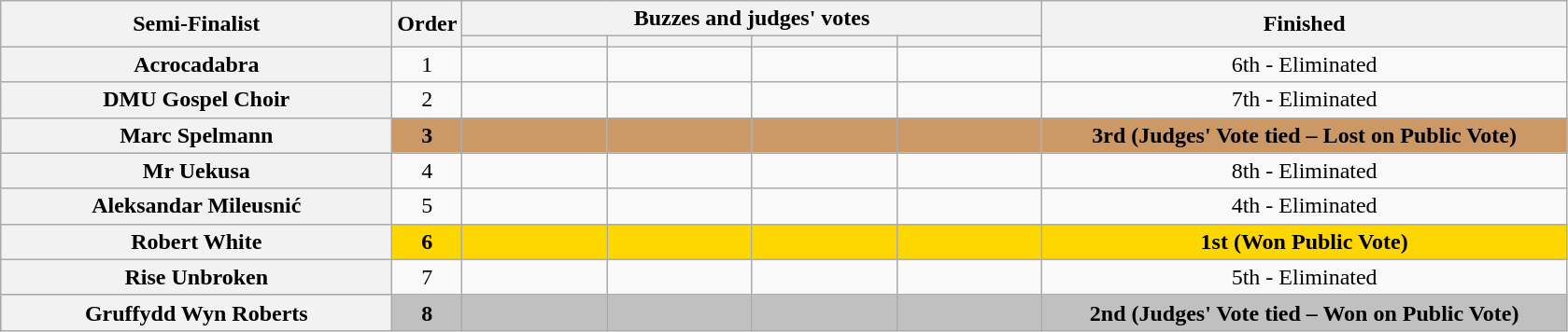<table class="wikitable plainrowheaders sortable" style="text-align:center;">
<tr>
<th scope="col" rowspan="2" class="unsortable" style="width:17em;">Semi-Finalist</th>
<th scope="col" rowspan="2" style="width:1em;">Order</th>
<th scope="col" colspan="4" class="unsortable" style="width:24em;">Buzzes and judges' votes</th>
<th scope="col" rowspan="2" style="width:23em;">Finished </th>
</tr>
<tr>
<th scope="col" class="unsortable" style="width:6em;"></th>
<th scope="col" class="unsortable" style="width:6em;"></th>
<th scope="col" class="unsortable" style="width:6em;"></th>
<th scope="col" class="unsortable" style="width:6em;"></th>
</tr>
<tr>
<th scope="row">Acrocadabra</th>
<td>1</td>
<td style="text-align:center;"></td>
<td style="text-align:center;"></td>
<td style="text-align:center;"></td>
<td style="text-align:center;"></td>
<td>6th - Eliminated</td>
</tr>
<tr>
<th scope="row">DMU Gospel Choir</th>
<td>2</td>
<td style="text-align:center;"></td>
<td style="text-align:center;"></td>
<td style="text-align:center;"></td>
<td style="text-align:center;"></td>
<td>7th - Eliminated</td>
</tr>
<tr style="background:#c96;">
<th scope="row"><strong>Marc Spelmann</strong></th>
<td><strong>3</strong></td>
<td style="text-align:center;"></td>
<td style="text-align:center;"></td>
<td style="text-align:center;"></td>
<td style="text-align:center;"></td>
<td><strong>3rd (Judges' Vote tied – Lost on Public Vote)</strong></td>
</tr>
<tr>
<th scope="row">Mr Uekusa</th>
<td>4</td>
<td style="text-align:center;"></td>
<td style="text-align:center;"></td>
<td style="text-align:center;"></td>
<td style="text-align:center;"></td>
<td>8th - Eliminated</td>
</tr>
<tr>
<th scope="row">Aleksandar Mileusnić</th>
<td>5</td>
<td style="text-align:center;"></td>
<td style="text-align:center;"></td>
<td style="text-align:center;"></td>
<td style="text-align:center;"></td>
<td>4th - Eliminated</td>
</tr>
<tr style="background:gold;">
<th scope="row"><strong>Robert White</strong></th>
<td><strong>6</strong></td>
<td style="text-align:center;"></td>
<td style="text-align:center;"></td>
<td style="text-align:center;"></td>
<td style="text-align:center;"></td>
<td><strong>1st (Won Public Vote)</strong></td>
</tr>
<tr>
<th scope="row">Rise Unbroken</th>
<td>7</td>
<td style="text-align:center;"></td>
<td style="text-align:center;"></td>
<td style="text-align:center;"></td>
<td style="text-align:center;"></td>
<td>5th - Eliminated</td>
</tr>
<tr style="background:silver;">
<th scope="row"><strong>Gruffydd Wyn Roberts</strong></th>
<td><strong>8</strong></td>
<td style="text-align:center;"></td>
<td style="text-align:center;"></td>
<td style="text-align:center;"></td>
<td style="text-align:center;"></td>
<td><strong>2nd (Judges' Vote tied – Won on Public Vote)</strong></td>
</tr>
</table>
